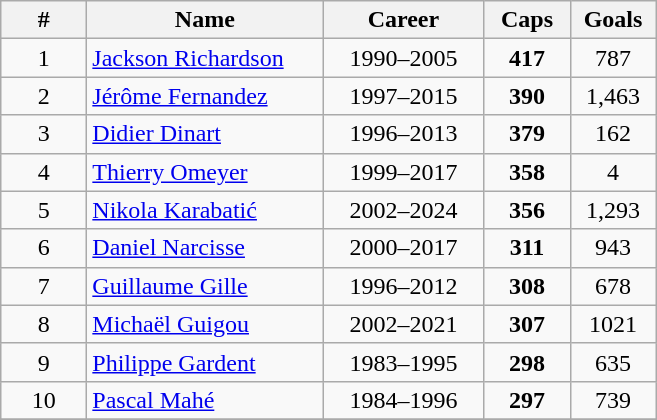<table class="wikitable" style="text-align:center;">
<tr>
<th width="50">#</th>
<th style="width:150px;">Name</th>
<th style="width:100px;">Career</th>
<th width="50">Caps</th>
<th width="50">Goals</th>
</tr>
<tr>
<td>1</td>
<td align="left"><a href='#'>Jackson Richardson</a></td>
<td>1990–2005</td>
<td><strong>417</strong></td>
<td>787</td>
</tr>
<tr>
<td>2</td>
<td align="left"><a href='#'>Jérôme Fernandez</a></td>
<td>1997–2015</td>
<td><strong>390</strong></td>
<td>1,463</td>
</tr>
<tr>
<td>3</td>
<td align="left"><a href='#'>Didier Dinart</a></td>
<td>1996–2013</td>
<td><strong>379</strong></td>
<td>162</td>
</tr>
<tr>
<td>4</td>
<td align="left"><a href='#'>Thierry Omeyer</a></td>
<td>1999–2017</td>
<td><strong>358</strong></td>
<td>4</td>
</tr>
<tr -style="background:#CFECEC">
<td>5</td>
<td align="left"><a href='#'>Nikola Karabatić</a></td>
<td>2002–2024</td>
<td><strong>356</strong></td>
<td>1,293</td>
</tr>
<tr>
<td>6</td>
<td align="left"><a href='#'>Daniel Narcisse</a></td>
<td>2000–2017</td>
<td><strong>311</strong></td>
<td>943</td>
</tr>
<tr>
<td>7</td>
<td align="left"><a href='#'>Guillaume Gille</a></td>
<td>1996–2012</td>
<td><strong>308</strong></td>
<td>678</td>
</tr>
<tr>
<td>8</td>
<td align="left"><a href='#'>Michaël Guigou</a></td>
<td>2002–2021</td>
<td><strong>307</strong></td>
<td>1021</td>
</tr>
<tr>
<td>9</td>
<td align="left"><a href='#'>Philippe Gardent</a></td>
<td>1983–1995</td>
<td><strong>298</strong></td>
<td>635</td>
</tr>
<tr>
<td>10</td>
<td align="left"><a href='#'>Pascal Mahé</a></td>
<td>1984–1996</td>
<td><strong>297</strong></td>
<td>739</td>
</tr>
<tr>
</tr>
</table>
